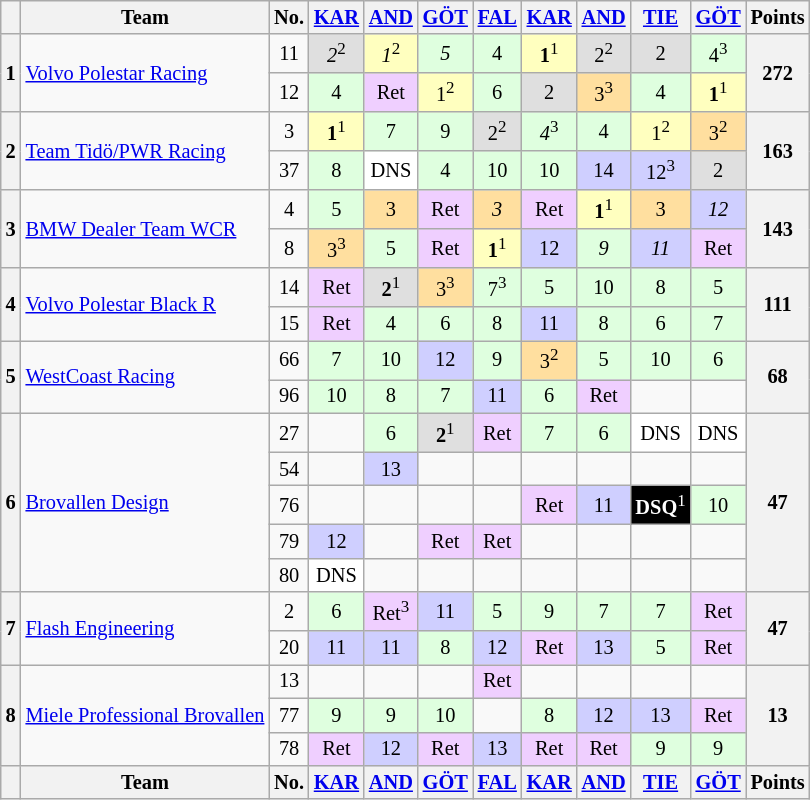<table class="wikitable" style="font-size:85%; text-align:center;">
<tr valign="top">
<th valign="middle"></th>
<th valign="middle">Team</th>
<th valign="middle">No.</th>
<th><a href='#'>KAR</a></th>
<th><a href='#'>AND</a></th>
<th><a href='#'>GÖT</a></th>
<th><a href='#'>FAL</a></th>
<th><a href='#'>KAR</a></th>
<th><a href='#'>AND</a></th>
<th><a href='#'>TIE</a></th>
<th><a href='#'>GÖT</a></th>
<th valign="middle">Points</th>
</tr>
<tr>
<th rowspan=2>1</th>
<td rowspan=2 align="left"> <a href='#'>Volvo Polestar Racing</a></td>
<td>11</td>
<td style="background:#dfdfdf;"><em>2</em><sup>2</sup></td>
<td style="background:#ffffbf;"><em>1</em><sup>2</sup></td>
<td style="background:#dfffdf;"><em>5</em></td>
<td style="background:#dfffdf;">4</td>
<td style="background:#ffffbf;"><strong>1</strong><sup>1</sup></td>
<td style="background:#dfdfdf;">2<sup>2</sup></td>
<td style="background:#dfdfdf;">2</td>
<td style="background:#dfffdf;">4<sup>3</sup></td>
<th rowspan=2>272</th>
</tr>
<tr>
<td>12</td>
<td style="background:#dfffdf;">4</td>
<td style="background:#efcfff;">Ret</td>
<td style="background:#ffffbf;">1<sup>2</sup></td>
<td style="background:#dfffdf;">6</td>
<td style="background:#dfdfdf;">2</td>
<td style="background:#ffdf9f;">3<sup>3</sup></td>
<td style="background:#dfffdf;">4</td>
<td style="background:#ffffbf;"><strong>1</strong><sup>1</sup></td>
</tr>
<tr>
<th rowspan=2>2</th>
<td rowspan=2 align="left"> <a href='#'>Team Tidö/PWR Racing</a></td>
<td>3</td>
<td style="background:#ffffbf;"><strong>1</strong><sup>1</sup></td>
<td style="background:#dfffdf;">7</td>
<td style="background:#dfffdf;">9</td>
<td style="background:#dfdfdf;">2<sup>2</sup></td>
<td style="background:#dfffdf;"><em>4</em><sup>3</sup></td>
<td style="background:#dfffdf;">4</td>
<td style="background:#ffffbf;">1<sup>2</sup></td>
<td style="background:#ffdf9f;">3<sup>2</sup></td>
<th rowspan=2>163</th>
</tr>
<tr>
<td>37</td>
<td style="background:#dfffdf;">8</td>
<td style="background:#ffffff;">DNS</td>
<td style="background:#dfffdf;">4</td>
<td style="background:#dfffdf;">10</td>
<td style="background:#dfffdf;">10</td>
<td style="background:#cfcfff;">14</td>
<td style="background:#cfcfff;">12<sup>3</sup></td>
<td style="background:#dfdfdf;">2</td>
</tr>
<tr>
<th rowspan=2>3</th>
<td rowspan=2 align="left"> <a href='#'>BMW Dealer Team WCR</a></td>
<td>4</td>
<td style="background:#dfffdf;">5</td>
<td style="background:#ffdf9f;">3</td>
<td style="background:#efcfff;">Ret</td>
<td style="background:#ffdf9f;"><em>3</em></td>
<td style="background:#efcfff;">Ret</td>
<td style="background:#ffffbf;"><strong>1</strong><sup>1</sup></td>
<td style="background:#ffdf9f;">3</td>
<td style="background:#cfcfff;"><em>12</em></td>
<th rowspan=2>143</th>
</tr>
<tr>
<td>8</td>
<td style="background:#ffdf9f;">3<sup>3</sup></td>
<td style="background:#dfffdf;">5</td>
<td style="background:#efcfff;">Ret</td>
<td style="background:#ffffbf;"><strong>1</strong><sup>1</sup></td>
<td style="background:#cfcfff;">12</td>
<td style="background:#dfffdf;"><em>9</em></td>
<td style="background:#cfcfff;"><em>11</em></td>
<td style="background:#efcfff;">Ret</td>
</tr>
<tr>
<th rowspan=2>4</th>
<td rowspan=2 align="left"> <a href='#'>Volvo Polestar Black R</a></td>
<td>14</td>
<td style="background:#efcfff;">Ret</td>
<td style="background:#dfdfdf;"><strong>2</strong><sup>1</sup></td>
<td style="background:#ffdf9f;">3<sup>3</sup></td>
<td style="background:#dfffdf;">7<sup>3</sup></td>
<td style="background:#dfffdf;">5</td>
<td style="background:#dfffdf;">10</td>
<td style="background:#dfffdf;">8</td>
<td style="background:#dfffdf;">5</td>
<th rowspan=2>111</th>
</tr>
<tr>
<td>15</td>
<td style="background:#efcfff;">Ret</td>
<td style="background:#dfffdf;">4</td>
<td style="background:#dfffdf;">6</td>
<td style="background:#dfffdf;">8</td>
<td style="background:#cfcfff;">11</td>
<td style="background:#dfffdf;">8</td>
<td style="background:#dfffdf;">6</td>
<td style="background:#dfffdf;">7</td>
</tr>
<tr>
<th rowspan=2>5</th>
<td rowspan=2 align="left"> <a href='#'>WestCoast Racing</a></td>
<td>66</td>
<td style="background:#dfffdf;">7</td>
<td style="background:#dfffdf;">10</td>
<td style="background:#cfcfff;">12</td>
<td style="background:#dfffdf;">9</td>
<td style="background:#ffdf9f;">3<sup>2</sup></td>
<td style="background:#dfffdf;">5</td>
<td style="background:#dfffdf;">10</td>
<td style="background:#dfffdf;">6</td>
<th rowspan=2>68</th>
</tr>
<tr>
<td>96</td>
<td style="background:#dfffdf;">10</td>
<td style="background:#dfffdf;">8</td>
<td style="background:#dfffdf;">7</td>
<td style="background:#cfcfff;">11</td>
<td style="background:#dfffdf;">6</td>
<td style="background:#efcfff;">Ret</td>
<td></td>
<td></td>
</tr>
<tr>
<th rowspan=5>6</th>
<td rowspan=5 align="left"> <a href='#'>Brovallen Design</a></td>
<td>27</td>
<td></td>
<td style="background:#dfffdf;">6</td>
<td style="background:#dfdfdf;"><strong>2</strong><sup>1</sup></td>
<td style="background:#efcfff;">Ret</td>
<td style="background:#dfffdf;">7</td>
<td style="background:#dfffdf;">6</td>
<td style="background:#ffffff;">DNS</td>
<td style="background:#ffffff;">DNS</td>
<th rowspan=5>47</th>
</tr>
<tr>
<td>54</td>
<td></td>
<td style="background:#cfcfff;">13</td>
<td></td>
<td></td>
<td></td>
<td></td>
<td></td>
<td></td>
</tr>
<tr>
<td>76</td>
<td></td>
<td></td>
<td></td>
<td></td>
<td style="background:#efcfff;">Ret</td>
<td style="background:#cfcfff;">11</td>
<td style="background:#000000; color:white;"><strong>DSQ</strong><sup>1</sup></td>
<td style="background:#dfffdf;">10</td>
</tr>
<tr>
<td>79</td>
<td style="background:#cfcfff;">12</td>
<td></td>
<td style="background:#efcfff;">Ret</td>
<td style="background:#efcfff;">Ret</td>
<td></td>
<td></td>
<td></td>
<td></td>
</tr>
<tr>
<td>80</td>
<td style="background:#ffffff;">DNS</td>
<td></td>
<td></td>
<td></td>
<td></td>
<td></td>
<td></td>
<td></td>
</tr>
<tr>
<th rowspan=2>7</th>
<td rowspan=2 align="left"> <a href='#'>Flash Engineering</a></td>
<td>2</td>
<td style="background:#dfffdf;">6</td>
<td style="background:#efcfff;">Ret<sup>3</sup></td>
<td style="background:#cfcfff;">11</td>
<td style="background:#dfffdf;">5</td>
<td style="background:#dfffdf;">9</td>
<td style="background:#dfffdf;">7</td>
<td style="background:#dfffdf;">7</td>
<td style="background:#efcfff;">Ret</td>
<th rowspan=2>47</th>
</tr>
<tr>
<td>20</td>
<td style="background:#cfcfff;">11</td>
<td style="background:#cfcfff;">11</td>
<td style="background:#dfffdf;">8</td>
<td style="background:#cfcfff;">12</td>
<td style="background:#efcfff;">Ret</td>
<td style="background:#cfcfff;">13</td>
<td style="background:#dfffdf;">5</td>
<td style="background:#efcfff;">Ret</td>
</tr>
<tr>
<th rowspan=3>8</th>
<td rowspan=3 align="left"> <a href='#'>Miele Professional Brovallen</a></td>
<td>13</td>
<td></td>
<td></td>
<td></td>
<td style="background:#efcfff;">Ret</td>
<td></td>
<td></td>
<td></td>
<td></td>
<th rowspan=3>13</th>
</tr>
<tr>
<td>77</td>
<td style="background:#dfffdf;">9</td>
<td style="background:#dfffdf;">9</td>
<td style="background:#dfffdf;">10</td>
<td></td>
<td style="background:#dfffdf;">8</td>
<td style="background:#cfcfff;">12</td>
<td style="background:#cfcfff;">13</td>
<td style="background:#efcfff;">Ret</td>
</tr>
<tr>
<td>78</td>
<td style="background:#efcfff;">Ret</td>
<td style="background:#cfcfff;">12</td>
<td style="background:#efcfff;">Ret</td>
<td style="background:#cfcfff;">13</td>
<td style="background:#efcfff;">Ret</td>
<td style="background:#efcfff;">Ret</td>
<td style="background:#dfffdf;">9</td>
<td style="background:#dfffdf;">9</td>
</tr>
<tr valign="top">
<th valign="middle"></th>
<th valign="middle">Team</th>
<th valign="middle">No.</th>
<th><a href='#'>KAR</a></th>
<th><a href='#'>AND</a></th>
<th><a href='#'>GÖT</a></th>
<th><a href='#'>FAL</a></th>
<th><a href='#'>KAR</a></th>
<th><a href='#'>AND</a></th>
<th><a href='#'>TIE</a></th>
<th><a href='#'>GÖT</a></th>
<th valign="middle">Points</th>
</tr>
</table>
